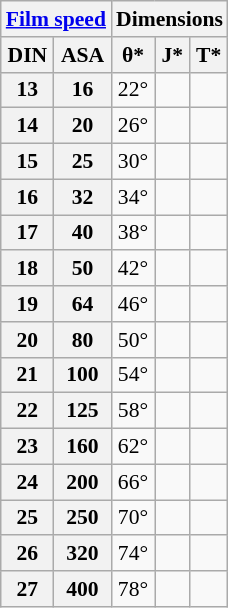<table class="wikitable" style="font-size:90%;text-align:center;">
<tr>
<th colspan=2><a href='#'>Film speed</a></th>
<th colspan=3>Dimensions</th>
</tr>
<tr>
<th>DIN</th>
<th>ASA</th>
<th>θ*</th>
<th>J*</th>
<th>T*</th>
</tr>
<tr>
<th>13</th>
<th>16</th>
<td>22°</td>
<td></td>
<td></td>
</tr>
<tr>
<th>14</th>
<th>20</th>
<td>26°</td>
<td></td>
<td></td>
</tr>
<tr>
<th>15</th>
<th>25</th>
<td>30°</td>
<td></td>
<td></td>
</tr>
<tr>
<th>16</th>
<th>32</th>
<td>34°</td>
<td></td>
<td></td>
</tr>
<tr>
<th>17</th>
<th>40</th>
<td>38°</td>
<td></td>
<td></td>
</tr>
<tr>
<th>18</th>
<th>50</th>
<td>42°</td>
<td></td>
<td></td>
</tr>
<tr>
<th>19</th>
<th>64</th>
<td>46°</td>
<td></td>
<td></td>
</tr>
<tr>
<th>20</th>
<th>80</th>
<td>50°</td>
<td></td>
<td></td>
</tr>
<tr>
<th>21</th>
<th>100</th>
<td>54°</td>
<td></td>
<td></td>
</tr>
<tr>
<th>22</th>
<th>125</th>
<td>58°</td>
<td></td>
<td></td>
</tr>
<tr>
<th>23</th>
<th>160</th>
<td>62°</td>
<td></td>
<td></td>
</tr>
<tr>
<th>24</th>
<th>200</th>
<td>66°</td>
<td></td>
<td></td>
</tr>
<tr>
<th>25</th>
<th>250</th>
<td>70°</td>
<td></td>
<td></td>
</tr>
<tr>
<th>26</th>
<th>320</th>
<td>74°</td>
<td></td>
<td></td>
</tr>
<tr>
<th>27</th>
<th>400</th>
<td>78°</td>
<td></td>
<td></td>
</tr>
</table>
